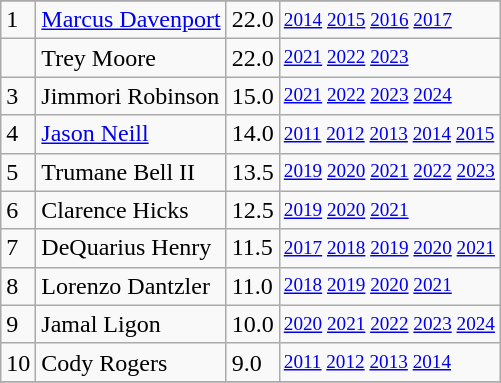<table class="wikitable">
<tr>
</tr>
<tr>
<td>1</td>
<td><a href='#'>Marcus Davenport</a></td>
<td>22.0</td>
<td style="font-size:80%;"><a href='#'>2014</a> <a href='#'>2015</a> <a href='#'>2016</a> <a href='#'>2017</a></td>
</tr>
<tr>
<td></td>
<td>Trey Moore</td>
<td>22.0</td>
<td style="font-size:80%;"><a href='#'>2021</a> <a href='#'>2022</a> <a href='#'>2023</a></td>
</tr>
<tr>
<td>3</td>
<td>Jimmori Robinson</td>
<td>15.0</td>
<td style="font-size:80%;"><a href='#'>2021</a> <a href='#'>2022</a> <a href='#'>2023</a> <a href='#'>2024</a></td>
</tr>
<tr>
<td>4</td>
<td><a href='#'>Jason Neill</a></td>
<td>14.0</td>
<td style="font-size:80%;"><a href='#'>2011</a> <a href='#'>2012</a> <a href='#'>2013</a> <a href='#'>2014</a> <a href='#'>2015</a></td>
</tr>
<tr>
<td>5</td>
<td>Trumane Bell II</td>
<td>13.5</td>
<td style="font-size:80%;"><a href='#'>2019</a> <a href='#'>2020</a> <a href='#'>2021</a> <a href='#'>2022</a> <a href='#'>2023</a></td>
</tr>
<tr>
<td>6</td>
<td>Clarence Hicks</td>
<td>12.5</td>
<td style="font-size:80%;"><a href='#'>2019</a> <a href='#'>2020</a> <a href='#'>2021</a></td>
</tr>
<tr>
<td>7</td>
<td>DeQuarius Henry</td>
<td>11.5</td>
<td style="font-size:80%;"><a href='#'>2017</a> <a href='#'>2018</a> <a href='#'>2019</a> <a href='#'>2020</a> <a href='#'>2021</a></td>
</tr>
<tr>
<td>8</td>
<td>Lorenzo Dantzler</td>
<td>11.0</td>
<td style="font-size:80%;"><a href='#'>2018</a> <a href='#'>2019</a> <a href='#'>2020</a> <a href='#'>2021</a></td>
</tr>
<tr>
<td>9</td>
<td>Jamal Ligon</td>
<td>10.0</td>
<td style="font-size:80%;"><a href='#'>2020</a> <a href='#'>2021</a> <a href='#'>2022</a> <a href='#'>2023</a> <a href='#'>2024</a></td>
</tr>
<tr>
<td>10</td>
<td>Cody Rogers</td>
<td>9.0</td>
<td style="font-size:80%;"><a href='#'>2011</a> <a href='#'>2012</a> <a href='#'>2013</a> <a href='#'>2014</a></td>
</tr>
<tr>
</tr>
</table>
